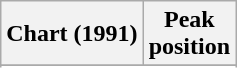<table class="wikitable sortable plainrowheaders" style="text-align:center">
<tr>
<th scope="col">Chart (1991)</th>
<th scope="col">Peak<br>position</th>
</tr>
<tr>
</tr>
<tr>
</tr>
</table>
